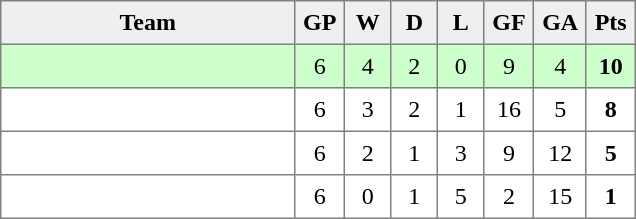<table style=border-collapse:collapse border=1 cellspacing=0 cellpadding=5>
<tr align=center bgcolor=#efefef>
<th width=185>Team</th>
<th width=20>GP</th>
<th width=20>W</th>
<th width=20>D</th>
<th width=20>L</th>
<th width=20>GF</th>
<th width=20>GA</th>
<th width=20>Pts</th>
</tr>
<tr bgcolor=#ccffcc align=center>
<td style="text-align:left;"></td>
<td>6</td>
<td>4</td>
<td>2</td>
<td>0</td>
<td>9</td>
<td>4</td>
<td><strong>10</strong></td>
</tr>
<tr align=center>
<td style="text-align:left;"></td>
<td>6</td>
<td>3</td>
<td>2</td>
<td>1</td>
<td>16</td>
<td>5</td>
<td><strong>8</strong></td>
</tr>
<tr align=center>
<td style="text-align:left;"></td>
<td>6</td>
<td>2</td>
<td>1</td>
<td>3</td>
<td>9</td>
<td>12</td>
<td><strong>5</strong></td>
</tr>
<tr align=center>
<td style="text-align:left;"></td>
<td>6</td>
<td>0</td>
<td>1</td>
<td>5</td>
<td>2</td>
<td>15</td>
<td><strong>1</strong></td>
</tr>
</table>
